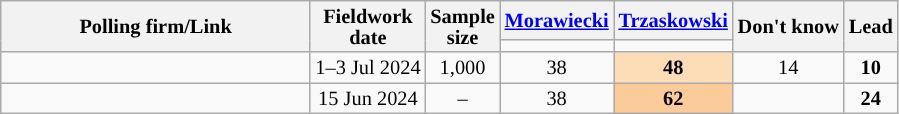<table class="wikitable" style="text-align:center; font-size:85%; line-height:14px;">
<tr>
<th rowspan="2" style="width:200px;">Polling firm/Link</th>
<th rowspan="2" data-sort-type="date">Fieldwork<br>date</th>
<th rowspan="2" style="width:20px;">Sample<br>size</th>
<th><a href='#'>Morawiecki</a><br></th>
<th><a href='#'>Trzaskowski</a><br></th>
<th rowspan="2">Don't know</th>
<th rowspan="2">Lead</th>
</tr>
<tr>
<td style="background:"></td>
<td style="background:"></td>
</tr>
<tr>
<td></td>
<td data-sort-value="2024-07-03">1–3 Jul 2024</td>
<td>1,000</td>
<td>38</td>
<td style="background:#FDDCB8;"><strong>48</strong></td>
<td>14</td>
<td style="background:"><strong>10</strong></td>
</tr>
<tr>
<td></td>
<td data-sort-value="2024-06-15">15 Jun 2024</td>
<td>–</td>
<td>38</td>
<td style="background:#fbcc99;"><strong>62</strong></td>
<td></td>
<td style="background:"><strong>24</strong></td>
</tr>
</table>
